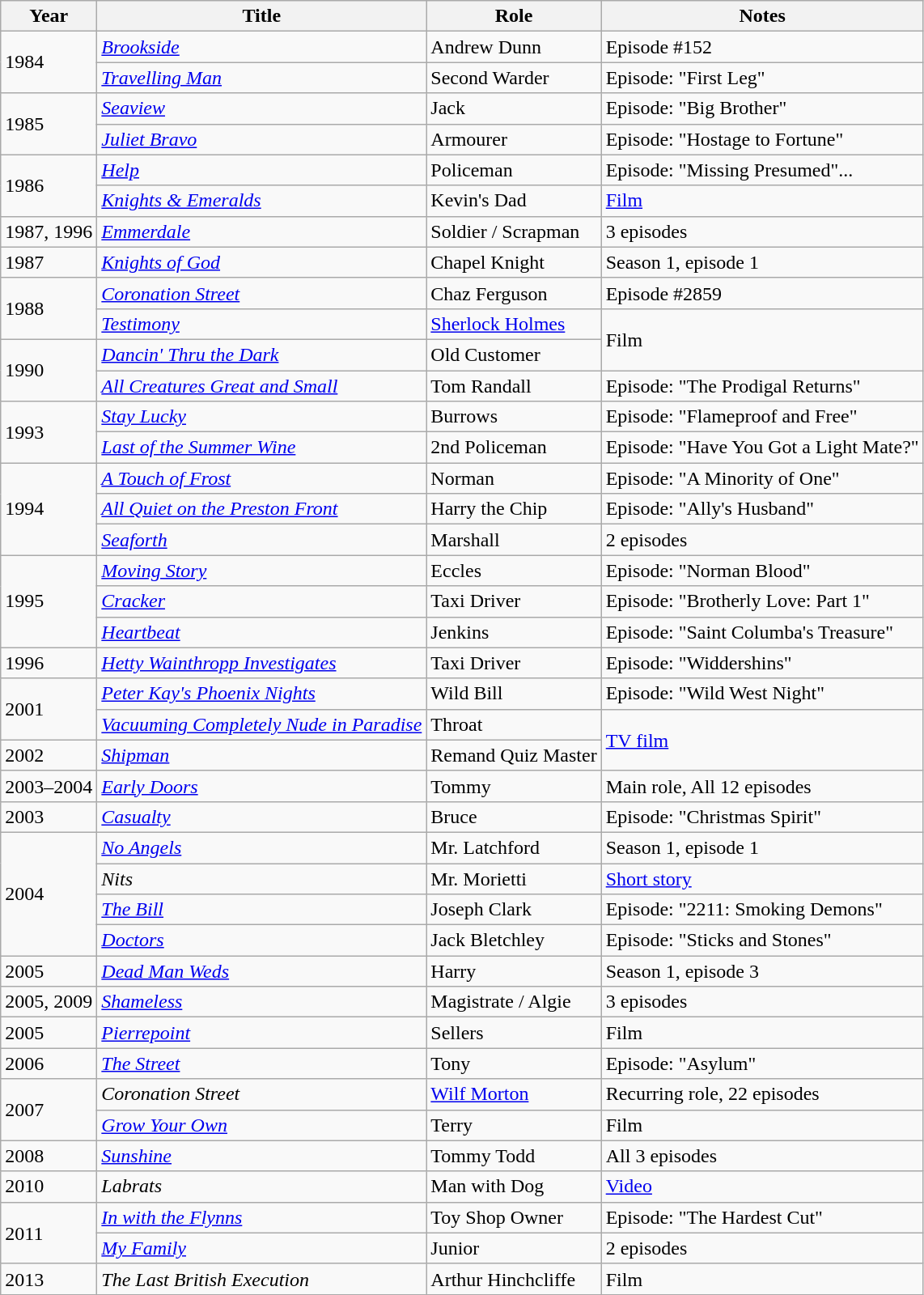<table class="wikitable sortable">
<tr>
<th>Year</th>
<th>Title</th>
<th>Role</th>
<th>Notes</th>
</tr>
<tr>
<td rowspan="2">1984</td>
<td><em><a href='#'>Brookside</a></em></td>
<td>Andrew Dunn</td>
<td>Episode #152</td>
</tr>
<tr>
<td><em><a href='#'>Travelling Man</a></em></td>
<td>Second Warder</td>
<td>Episode: "First Leg"</td>
</tr>
<tr>
<td rowspan="2">1985</td>
<td><em><a href='#'>Seaview</a></em></td>
<td>Jack</td>
<td>Episode: "Big Brother"</td>
</tr>
<tr>
<td><em><a href='#'>Juliet Bravo</a></em></td>
<td>Armourer</td>
<td>Episode: "Hostage to Fortune"</td>
</tr>
<tr>
<td rowspan="2">1986</td>
<td><em><a href='#'>Help</a></em></td>
<td>Policeman</td>
<td>Episode: "Missing Presumed"...</td>
</tr>
<tr>
<td><em><a href='#'>Knights & Emeralds</a></em></td>
<td>Kevin's Dad</td>
<td><a href='#'>Film</a></td>
</tr>
<tr>
<td>1987, 1996</td>
<td><em><a href='#'>Emmerdale</a></em></td>
<td>Soldier / Scrapman</td>
<td>3 episodes</td>
</tr>
<tr>
<td>1987</td>
<td><em><a href='#'>Knights of God</a></em></td>
<td>Chapel Knight</td>
<td>Season 1, episode 1</td>
</tr>
<tr>
<td rowspan="2">1988</td>
<td><em><a href='#'>Coronation Street</a></em></td>
<td>Chaz Ferguson</td>
<td>Episode #2859</td>
</tr>
<tr>
<td><em><a href='#'>Testimony</a></em></td>
<td><a href='#'>Sherlock Holmes</a></td>
<td rowspan="2">Film</td>
</tr>
<tr>
<td rowspan="2">1990</td>
<td><em><a href='#'>Dancin' Thru the Dark</a></em></td>
<td>Old Customer</td>
</tr>
<tr>
<td><em><a href='#'>All Creatures Great and Small</a></em></td>
<td>Tom Randall</td>
<td>Episode: "The Prodigal Returns"</td>
</tr>
<tr>
<td rowspan="2">1993</td>
<td><em><a href='#'>Stay Lucky</a></em></td>
<td>Burrows</td>
<td>Episode: "Flameproof and Free"</td>
</tr>
<tr>
<td><em><a href='#'>Last of the Summer Wine</a></em></td>
<td>2nd Policeman</td>
<td>Episode: "Have You Got a Light Mate?"</td>
</tr>
<tr>
<td rowspan="3">1994</td>
<td><em><a href='#'>A Touch of Frost</a></em></td>
<td>Norman</td>
<td>Episode: "A Minority of One"</td>
</tr>
<tr>
<td><em><a href='#'>All Quiet on the Preston Front</a></em></td>
<td>Harry the Chip</td>
<td>Episode: "Ally's Husband"</td>
</tr>
<tr>
<td><em><a href='#'>Seaforth</a></em></td>
<td>Marshall</td>
<td>2 episodes</td>
</tr>
<tr>
<td rowspan="3">1995</td>
<td><em><a href='#'>Moving Story</a></em></td>
<td>Eccles</td>
<td>Episode: "Norman Blood"</td>
</tr>
<tr>
<td><em><a href='#'>Cracker</a></em></td>
<td>Taxi Driver</td>
<td>Episode: "Brotherly Love: Part 1"</td>
</tr>
<tr>
<td><em><a href='#'>Heartbeat</a></em></td>
<td>Jenkins</td>
<td>Episode: "Saint Columba's Treasure"</td>
</tr>
<tr>
<td>1996</td>
<td><em><a href='#'>Hetty Wainthropp Investigates</a></em></td>
<td>Taxi Driver</td>
<td>Episode: "Widdershins"</td>
</tr>
<tr>
<td rowspan="2">2001</td>
<td><em><a href='#'>Peter Kay's Phoenix Nights</a></em></td>
<td>Wild Bill</td>
<td>Episode: "Wild West Night"</td>
</tr>
<tr>
<td><em><a href='#'>Vacuuming Completely Nude in Paradise</a></em></td>
<td>Throat</td>
<td rowspan="2"><a href='#'>TV film</a></td>
</tr>
<tr>
<td>2002</td>
<td><em><a href='#'>Shipman</a></em></td>
<td>Remand Quiz Master</td>
</tr>
<tr>
<td>2003–2004</td>
<td><em><a href='#'>Early Doors</a></em></td>
<td>Tommy</td>
<td>Main role, All 12 episodes</td>
</tr>
<tr>
<td>2003</td>
<td><em><a href='#'>Casualty</a></em></td>
<td>Bruce</td>
<td>Episode: "Christmas Spirit"</td>
</tr>
<tr>
<td rowspan="4">2004</td>
<td><em><a href='#'>No Angels</a></em></td>
<td>Mr. Latchford</td>
<td>Season 1, episode 1</td>
</tr>
<tr>
<td><em>Nits</em></td>
<td>Mr. Morietti</td>
<td><a href='#'>Short story</a></td>
</tr>
<tr>
<td><em><a href='#'>The Bill</a></em></td>
<td>Joseph Clark</td>
<td>Episode: "2211: Smoking Demons"</td>
</tr>
<tr>
<td><em><a href='#'>Doctors</a></em></td>
<td>Jack Bletchley</td>
<td>Episode: "Sticks and Stones"</td>
</tr>
<tr>
<td>2005</td>
<td><em><a href='#'>Dead Man Weds</a></em></td>
<td>Harry</td>
<td>Season 1, episode 3</td>
</tr>
<tr>
<td>2005, 2009</td>
<td><em><a href='#'>Shameless</a></em></td>
<td>Magistrate / Algie</td>
<td>3 episodes</td>
</tr>
<tr>
<td>2005</td>
<td><em><a href='#'>Pierrepoint</a></em></td>
<td>Sellers</td>
<td>Film</td>
</tr>
<tr>
<td>2006</td>
<td><em><a href='#'>The Street</a></em></td>
<td>Tony</td>
<td>Episode: "Asylum"</td>
</tr>
<tr>
<td rowspan="2">2007</td>
<td><em>Coronation Street</em></td>
<td><a href='#'>Wilf Morton</a></td>
<td>Recurring role, 22 episodes</td>
</tr>
<tr>
<td><em><a href='#'>Grow Your Own</a></em></td>
<td>Terry</td>
<td>Film</td>
</tr>
<tr>
<td>2008</td>
<td><em><a href='#'>Sunshine</a></em></td>
<td>Tommy Todd</td>
<td>All 3 episodes</td>
</tr>
<tr>
<td>2010</td>
<td><em>Labrats</em></td>
<td>Man with Dog</td>
<td><a href='#'>Video</a></td>
</tr>
<tr>
<td rowspan="2">2011</td>
<td><em><a href='#'>In with the Flynns</a></em></td>
<td>Toy Shop Owner</td>
<td>Episode: "The Hardest Cut"</td>
</tr>
<tr>
<td><em><a href='#'>My Family</a></em></td>
<td>Junior</td>
<td>2 episodes</td>
</tr>
<tr>
<td>2013</td>
<td><em>The Last British Execution</em></td>
<td>Arthur Hinchcliffe</td>
<td>Film</td>
</tr>
</table>
